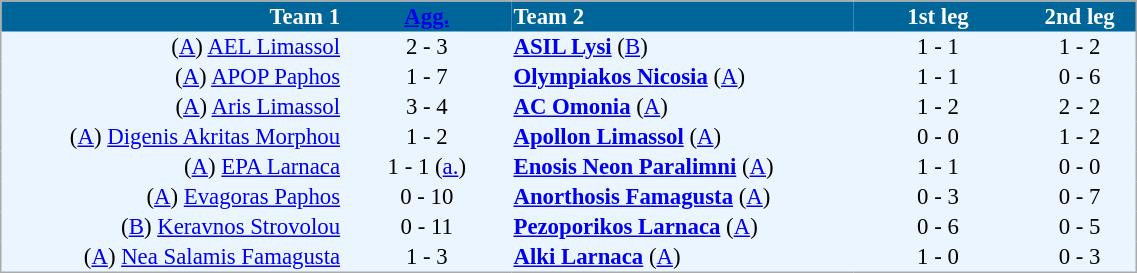<table cellspacing="0" style="background: #EBF5FF; border: 1px #aaa solid; border-collapse: collapse; font-size: 95%;" width=60%>
<tr bgcolor=#006699 style="color:white;">
<th width=30% align="right">Team 1</th>
<th width=15% align="center"><a href='#'>Agg.</a></th>
<th width=30% align="left">Team 2</th>
<th width=15% align="center">1st leg</th>
<th width=15% align="center">2nd leg</th>
</tr>
<tr>
<td align=right>(<a href='#'>A</a>) <a href='#'>AEL Limassol</a></td>
<td align=center>2 - 3</td>
<td align=left><strong><a href='#'>ASIL Lysi</a></strong> (<a href='#'>B</a>)</td>
<td align=center>1 - 1</td>
<td align=center>1 - 2</td>
</tr>
<tr>
<td align=right>(<a href='#'>A</a>) <a href='#'>APOP Paphos</a></td>
<td align=center>1 - 7</td>
<td align=left><strong><a href='#'>Olympiakos Nicosia</a></strong> (<a href='#'>A</a>)</td>
<td align=center>1 - 1</td>
<td align=center>0 - 6</td>
</tr>
<tr>
<td align=right>(<a href='#'>A</a>) <a href='#'>Aris Limassol</a></td>
<td align=center>3 - 4</td>
<td align=left><strong><a href='#'>AC Omonia</a></strong> (<a href='#'>A</a>)</td>
<td align=center>1 - 2</td>
<td align=center>2 - 2</td>
</tr>
<tr>
<td align=right>(<a href='#'>A</a>) <a href='#'>Digenis Akritas Morphou</a></td>
<td align=center>1 - 2</td>
<td align=left><strong><a href='#'>Apollon Limassol</a></strong> (<a href='#'>A</a>)</td>
<td align=center>0 - 0</td>
<td align=center>1 - 2</td>
</tr>
<tr>
<td align=right>(<a href='#'>A</a>) <a href='#'>EPA Larnaca</a></td>
<td align=center>1 - 1 (<a href='#'>a.</a>)</td>
<td align=left><strong><a href='#'>Enosis Neon Paralimni</a></strong> (<a href='#'>A</a>)</td>
<td align=center>1 - 1</td>
<td align=center>0 - 0</td>
</tr>
<tr>
<td align=right>(<a href='#'>A</a>) <a href='#'>Evagoras Paphos</a></td>
<td align=center>0 - 10</td>
<td align=left><strong><a href='#'>Anorthosis Famagusta</a></strong> (<a href='#'>A</a>)</td>
<td align=center>0 - 3</td>
<td align=center>0 - 7</td>
</tr>
<tr>
<td align=right>(<a href='#'>B</a>) <a href='#'>Keravnos Strovolou</a></td>
<td align=center>0 - 11</td>
<td align=left><strong><a href='#'>Pezoporikos Larnaca</a></strong> (<a href='#'>A</a>)</td>
<td align=center>0 - 6</td>
<td align=center>0 - 5</td>
</tr>
<tr>
<td align=right>(<a href='#'>A</a>) <a href='#'>Nea Salamis Famagusta</a></td>
<td align=center>1 - 3</td>
<td align=left><strong><a href='#'>Alki Larnaca</a></strong> (<a href='#'>A</a>)</td>
<td align=center>1 - 0</td>
<td align=center>0 - 3</td>
</tr>
<tr>
</tr>
</table>
